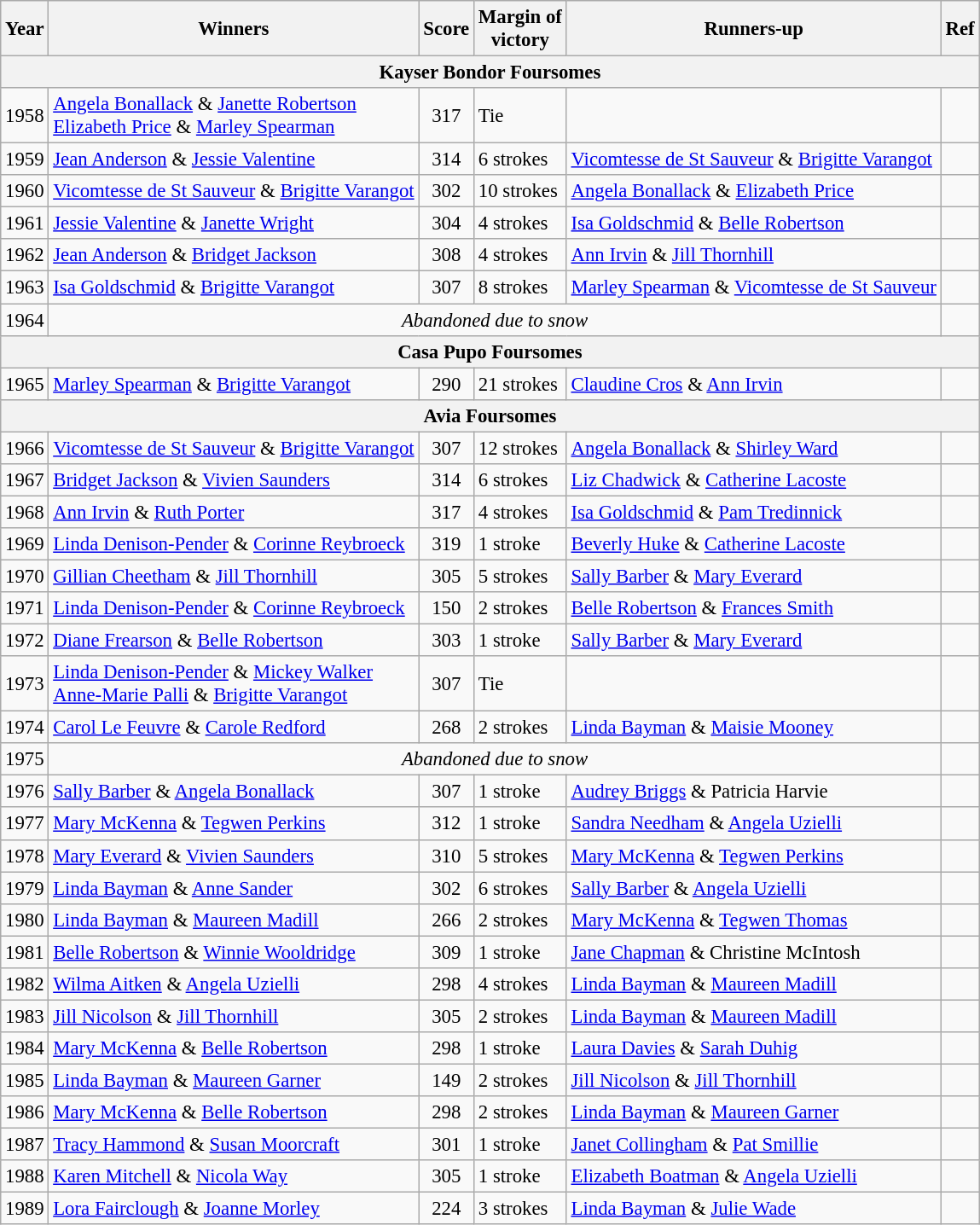<table class=wikitable style="font-size:95%">
<tr>
<th>Year</th>
<th>Winners</th>
<th>Score</th>
<th>Margin of<br>victory</th>
<th>Runners-up</th>
<th>Ref</th>
</tr>
<tr>
<th colspan=8>Kayser Bondor Foursomes</th>
</tr>
<tr>
<td>1958</td>
<td> <a href='#'>Angela Bonallack</a> &  <a href='#'>Janette Robertson</a><br> <a href='#'>Elizabeth Price</a> &  <a href='#'>Marley Spearman</a></td>
<td align=center>317</td>
<td>Tie</td>
<td></td>
<td></td>
</tr>
<tr>
<td>1959</td>
<td> <a href='#'>Jean Anderson</a> &  <a href='#'>Jessie Valentine</a></td>
<td align=center>314</td>
<td>6 strokes</td>
<td> <a href='#'>Vicomtesse de St Sauveur</a> &  <a href='#'>Brigitte Varangot</a></td>
<td></td>
</tr>
<tr>
<td>1960</td>
<td> <a href='#'>Vicomtesse de St Sauveur</a> &  <a href='#'>Brigitte Varangot</a></td>
<td align=center>302</td>
<td>10 strokes</td>
<td> <a href='#'>Angela Bonallack</a> &  <a href='#'>Elizabeth Price</a></td>
<td></td>
</tr>
<tr>
<td>1961</td>
<td> <a href='#'>Jessie Valentine</a> &  <a href='#'>Janette Wright</a></td>
<td align=center>304</td>
<td>4 strokes</td>
<td> <a href='#'>Isa Goldschmid</a> &  <a href='#'>Belle Robertson</a></td>
<td></td>
</tr>
<tr>
<td>1962</td>
<td> <a href='#'>Jean Anderson</a> &  <a href='#'>Bridget Jackson</a></td>
<td align=center>308</td>
<td>4 strokes</td>
<td> <a href='#'>Ann Irvin</a> &  <a href='#'>Jill Thornhill</a></td>
<td></td>
</tr>
<tr>
<td>1963</td>
<td> <a href='#'>Isa Goldschmid</a> &  <a href='#'>Brigitte Varangot</a></td>
<td align=center>307</td>
<td>8 strokes</td>
<td> <a href='#'>Marley Spearman</a> &  <a href='#'>Vicomtesse de St Sauveur</a></td>
<td></td>
</tr>
<tr>
<td>1964</td>
<td colspan=4 align=center><em>Abandoned due to snow</em></td>
<td></td>
</tr>
<tr>
<th colspan=8>Casa Pupo Foursomes</th>
</tr>
<tr>
<td>1965</td>
<td> <a href='#'>Marley Spearman</a> &  <a href='#'>Brigitte Varangot</a></td>
<td align=center>290</td>
<td>21 strokes</td>
<td> <a href='#'>Claudine Cros</a> &  <a href='#'>Ann Irvin</a></td>
<td></td>
</tr>
<tr>
<th colspan=8>Avia Foursomes</th>
</tr>
<tr>
<td>1966</td>
<td> <a href='#'>Vicomtesse de St Sauveur</a> &  <a href='#'>Brigitte Varangot</a></td>
<td align=center>307</td>
<td>12 strokes</td>
<td> <a href='#'>Angela Bonallack</a> &  <a href='#'>Shirley Ward</a></td>
<td></td>
</tr>
<tr>
<td>1967</td>
<td> <a href='#'>Bridget Jackson</a> &  <a href='#'>Vivien Saunders</a></td>
<td align=center>314</td>
<td>6 strokes</td>
<td> <a href='#'>Liz Chadwick</a> &  <a href='#'>Catherine Lacoste</a></td>
<td></td>
</tr>
<tr>
<td>1968</td>
<td> <a href='#'>Ann Irvin</a> &  <a href='#'>Ruth Porter</a></td>
<td align=center>317</td>
<td>4 strokes</td>
<td> <a href='#'>Isa Goldschmid</a> &  <a href='#'>Pam Tredinnick</a></td>
<td></td>
</tr>
<tr>
<td>1969</td>
<td> <a href='#'>Linda Denison-Pender</a> &  <a href='#'>Corinne Reybroeck</a></td>
<td align=center>319</td>
<td>1 stroke</td>
<td> <a href='#'>Beverly Huke</a> &  <a href='#'>Catherine Lacoste</a></td>
<td></td>
</tr>
<tr>
<td>1970</td>
<td> <a href='#'>Gillian Cheetham</a> &  <a href='#'>Jill Thornhill</a></td>
<td align=center>305</td>
<td>5 strokes</td>
<td> <a href='#'>Sally Barber</a> &  <a href='#'>Mary Everard</a></td>
<td></td>
</tr>
<tr>
<td>1971</td>
<td> <a href='#'>Linda Denison-Pender</a> &  <a href='#'>Corinne Reybroeck</a></td>
<td align=center>150</td>
<td>2 strokes</td>
<td> <a href='#'>Belle Robertson</a> &  <a href='#'>Frances Smith</a></td>
<td></td>
</tr>
<tr>
<td>1972</td>
<td> <a href='#'>Diane Frearson</a> &  <a href='#'>Belle Robertson</a></td>
<td align=center>303</td>
<td>1 stroke</td>
<td> <a href='#'>Sally Barber</a> &  <a href='#'>Mary Everard</a></td>
<td></td>
</tr>
<tr>
<td>1973</td>
<td> <a href='#'>Linda Denison-Pender</a> &  <a href='#'>Mickey Walker</a><br> <a href='#'>Anne-Marie Palli</a> &  <a href='#'>Brigitte Varangot</a></td>
<td align=center>307</td>
<td>Tie</td>
<td></td>
<td></td>
</tr>
<tr>
<td>1974</td>
<td> <a href='#'>Carol Le Feuvre</a> &  <a href='#'>Carole Redford</a></td>
<td align=center>268</td>
<td>2 strokes</td>
<td> <a href='#'>Linda Bayman</a> &  <a href='#'>Maisie Mooney</a></td>
<td></td>
</tr>
<tr>
<td>1975</td>
<td colspan=4 align=center><em>Abandoned due to snow</em></td>
<td></td>
</tr>
<tr>
<td>1976</td>
<td> <a href='#'>Sally Barber</a> &  <a href='#'>Angela Bonallack</a></td>
<td align=center>307</td>
<td>1 stroke</td>
<td> <a href='#'>Audrey Briggs</a> &  Patricia Harvie</td>
<td></td>
</tr>
<tr>
<td>1977</td>
<td> <a href='#'>Mary McKenna</a> &  <a href='#'>Tegwen Perkins</a></td>
<td align=center>312</td>
<td>1 stroke</td>
<td> <a href='#'>Sandra Needham</a> &  <a href='#'>Angela Uzielli</a></td>
<td></td>
</tr>
<tr>
<td>1978</td>
<td> <a href='#'>Mary Everard</a> &  <a href='#'>Vivien Saunders</a></td>
<td align=center>310</td>
<td>5 strokes</td>
<td> <a href='#'>Mary McKenna</a> &  <a href='#'>Tegwen Perkins</a></td>
<td></td>
</tr>
<tr>
<td>1979</td>
<td> <a href='#'>Linda Bayman</a> &  <a href='#'>Anne Sander</a></td>
<td align=center>302</td>
<td>6 strokes</td>
<td> <a href='#'>Sally Barber</a> &  <a href='#'>Angela Uzielli</a></td>
<td></td>
</tr>
<tr>
<td>1980</td>
<td> <a href='#'>Linda Bayman</a> &  <a href='#'>Maureen Madill</a></td>
<td align=center>266</td>
<td>2 strokes</td>
<td> <a href='#'>Mary McKenna</a> &  <a href='#'>Tegwen Thomas</a></td>
<td></td>
</tr>
<tr>
<td>1981</td>
<td> <a href='#'>Belle Robertson</a> &  <a href='#'>Winnie Wooldridge</a></td>
<td align=center>309</td>
<td>1 stroke</td>
<td> <a href='#'>Jane Chapman</a> &  Christine McIntosh</td>
<td></td>
</tr>
<tr>
<td>1982</td>
<td> <a href='#'>Wilma Aitken</a> &  <a href='#'>Angela Uzielli</a></td>
<td align=center>298</td>
<td>4 strokes</td>
<td> <a href='#'>Linda Bayman</a> &  <a href='#'>Maureen Madill</a></td>
<td></td>
</tr>
<tr>
<td>1983</td>
<td> <a href='#'>Jill Nicolson</a> &  <a href='#'>Jill Thornhill</a></td>
<td align=center>305</td>
<td>2 strokes</td>
<td> <a href='#'>Linda Bayman</a> &  <a href='#'>Maureen Madill</a></td>
<td></td>
</tr>
<tr>
<td>1984</td>
<td> <a href='#'>Mary McKenna</a> &  <a href='#'>Belle Robertson</a></td>
<td align=center>298</td>
<td>1 stroke</td>
<td> <a href='#'>Laura Davies</a> &  <a href='#'>Sarah Duhig</a></td>
<td></td>
</tr>
<tr>
<td>1985</td>
<td> <a href='#'>Linda Bayman</a> &  <a href='#'>Maureen Garner</a></td>
<td align=center>149</td>
<td>2 strokes</td>
<td> <a href='#'>Jill Nicolson</a> &  <a href='#'>Jill Thornhill</a></td>
<td></td>
</tr>
<tr>
<td>1986</td>
<td> <a href='#'>Mary McKenna</a> &  <a href='#'>Belle Robertson</a></td>
<td align=center>298</td>
<td>2 strokes</td>
<td> <a href='#'>Linda Bayman</a> &  <a href='#'>Maureen Garner</a></td>
<td></td>
</tr>
<tr>
<td>1987</td>
<td> <a href='#'>Tracy Hammond</a> &  <a href='#'>Susan Moorcraft</a></td>
<td align=center>301</td>
<td>1 stroke</td>
<td> <a href='#'>Janet Collingham</a> &  <a href='#'>Pat Smillie</a></td>
<td></td>
</tr>
<tr>
<td>1988</td>
<td> <a href='#'>Karen Mitchell</a> &  <a href='#'>Nicola Way</a></td>
<td align=center>305</td>
<td>1 stroke</td>
<td> <a href='#'>Elizabeth Boatman</a> &  <a href='#'>Angela Uzielli</a></td>
<td></td>
</tr>
<tr>
<td>1989</td>
<td> <a href='#'>Lora Fairclough</a> &  <a href='#'>Joanne Morley</a></td>
<td align=center>224</td>
<td>3 strokes</td>
<td> <a href='#'>Linda Bayman</a> &  <a href='#'>Julie Wade</a></td>
<td></td>
</tr>
</table>
